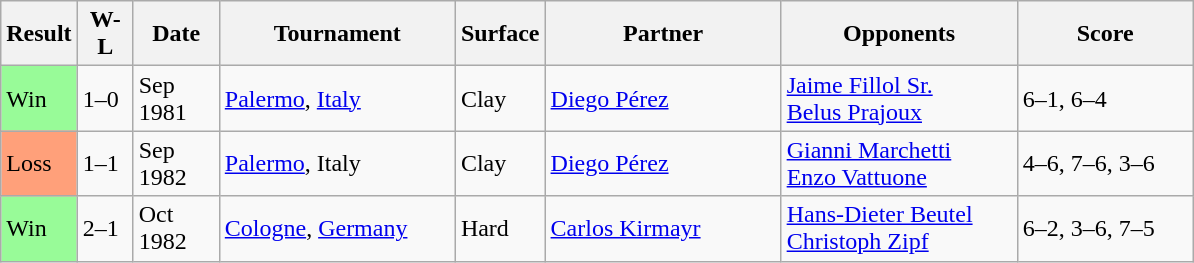<table class="sortable wikitable">
<tr>
<th style="width:40px">Result</th>
<th style="width:30px" class="unsortable">W-L</th>
<th style="width:50px">Date</th>
<th style="width:150px">Tournament</th>
<th style="width:50px">Surface</th>
<th style="width:150px">Partner</th>
<th style="width:150px">Opponents</th>
<th style="width:110px" class="unsortable">Score</th>
</tr>
<tr>
<td style="background:#98fb98;">Win</td>
<td>1–0</td>
<td>Sep 1981</td>
<td><a href='#'>Palermo</a>, <a href='#'>Italy</a></td>
<td>Clay</td>
<td> <a href='#'>Diego Pérez</a></td>
<td> <a href='#'>Jaime Fillol Sr.</a><br> <a href='#'>Belus Prajoux</a></td>
<td>6–1, 6–4</td>
</tr>
<tr>
<td style="background:#ffa07a;">Loss</td>
<td>1–1</td>
<td>Sep 1982</td>
<td><a href='#'>Palermo</a>, Italy</td>
<td>Clay</td>
<td> <a href='#'>Diego Pérez</a></td>
<td> <a href='#'>Gianni Marchetti</a><br> <a href='#'>Enzo Vattuone</a></td>
<td>4–6, 7–6, 3–6</td>
</tr>
<tr>
<td style="background:#98fb98;">Win</td>
<td>2–1</td>
<td>Oct 1982</td>
<td><a href='#'>Cologne</a>, <a href='#'>Germany</a></td>
<td>Hard</td>
<td> <a href='#'>Carlos Kirmayr</a></td>
<td> <a href='#'>Hans-Dieter Beutel</a><br> <a href='#'>Christoph Zipf</a></td>
<td>6–2, 3–6, 7–5</td>
</tr>
</table>
